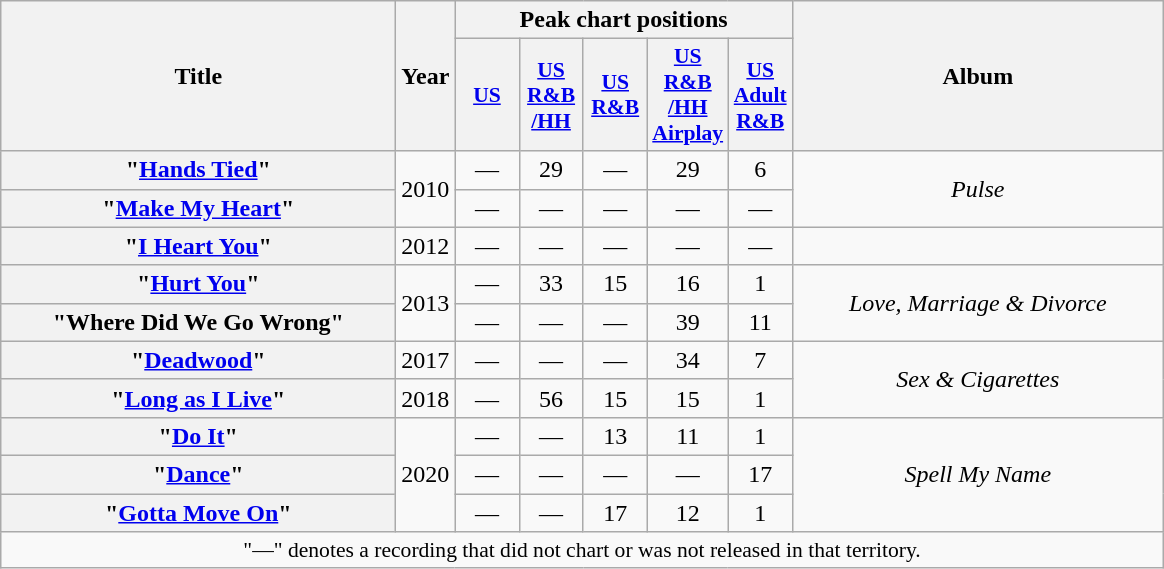<table class="wikitable plainrowheaders" style="text-align:center;">
<tr>
<th scope="col" rowspan="2" style="width:16em;">Title</th>
<th scope="col" rowspan="2" style="width:1em;">Year</th>
<th scope="col" colspan="5">Peak chart positions</th>
<th scope="col" rowspan="2" style="width:15em;">Album</th>
</tr>
<tr>
<th scope="col" style="width:2.5em;font-size:90%;"><a href='#'>US</a><br></th>
<th scope="col" style="width:2.5em;font-size:90%;"><a href='#'>US<br>R&B<br>/HH</a><br></th>
<th scope="col" style="width:2.5em;font-size:90%;"><a href='#'>US<br>R&B</a><br></th>
<th scope="col" style="width:2.5em;font-size:90%;"><a href='#'>US<br>R&B<br>/HH<br>Airplay</a><br></th>
<th scope="col" style="width:2.5em;font-size:90%;"><a href='#'>US<br>Adult<br>R&B</a><br></th>
</tr>
<tr>
<th scope="row">"<a href='#'>Hands Tied</a>"</th>
<td rowspan="2">2010</td>
<td>—</td>
<td>29</td>
<td>—</td>
<td>29</td>
<td>6</td>
<td rowspan="2"><em>Pulse</em></td>
</tr>
<tr>
<th scope="row">"<a href='#'>Make My Heart</a>"</th>
<td>—</td>
<td>—</td>
<td>—</td>
<td>—</td>
<td>—</td>
</tr>
<tr>
<th scope="row">"<a href='#'>I Heart You</a>"</th>
<td>2012</td>
<td>—</td>
<td>—</td>
<td>—</td>
<td>—</td>
<td>—</td>
<td></td>
</tr>
<tr>
<th scope="row">"<a href='#'>Hurt You</a>" <br></th>
<td rowspan="2">2013</td>
<td>—</td>
<td>33</td>
<td>15</td>
<td>16</td>
<td>1</td>
<td rowspan="2"><em>Love, Marriage & Divorce</em></td>
</tr>
<tr>
<th scope="row">"Where Did We Go Wrong" <br></th>
<td>—</td>
<td>—</td>
<td>—</td>
<td>39</td>
<td>11</td>
</tr>
<tr>
<th scope="row">"<a href='#'>Deadwood</a>"</th>
<td>2017</td>
<td>—</td>
<td>—</td>
<td>—</td>
<td>34</td>
<td>7</td>
<td rowspan="2"><em>Sex & Cigarettes</em></td>
</tr>
<tr>
<th scope="row">"<a href='#'>Long as I Live</a>"</th>
<td>2018</td>
<td>—</td>
<td>56</td>
<td>15</td>
<td>15</td>
<td>1</td>
</tr>
<tr>
<th scope="row">"<a href='#'>Do It</a>"<br></th>
<td rowspan="3">2020</td>
<td>—</td>
<td>—</td>
<td>13</td>
<td>11</td>
<td>1</td>
<td rowspan="3"><em>Spell My Name</em></td>
</tr>
<tr>
<th scope="row">"<a href='#'>Dance</a>"</th>
<td>—</td>
<td>—</td>
<td>—</td>
<td>—</td>
<td>17</td>
</tr>
<tr>
<th scope="row">"<a href='#'>Gotta Move On</a>" <br></th>
<td>—</td>
<td>—</td>
<td>17</td>
<td>12</td>
<td>1</td>
</tr>
<tr>
<td colspan="8" style="font-size:90%">"—" denotes a recording that did not chart or was not released in that territory.</td>
</tr>
</table>
